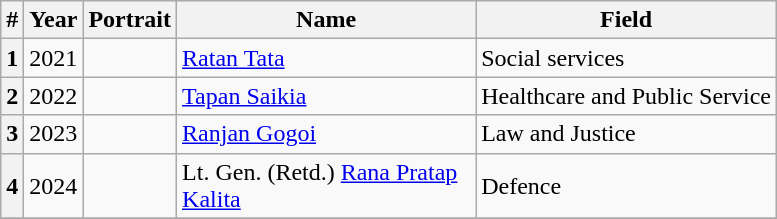<table class="wikitable sortable">
<tr>
<th>#</th>
<th>Year</th>
<th class="unsortable">Portrait</th>
<th style="width:12em">Name</th>
<th>Field</th>
</tr>
<tr>
<th>1</th>
<td>2021</td>
<td></td>
<td><a href='#'>Ratan Tata</a></td>
<td>Social services</td>
</tr>
<tr>
<th>2</th>
<td>2022</td>
<td></td>
<td><a href='#'>Tapan Saikia</a></td>
<td>Healthcare and Public Service</td>
</tr>
<tr>
<th>3</th>
<td>2023</td>
<td></td>
<td><a href='#'>Ranjan Gogoi</a></td>
<td>Law and Justice</td>
</tr>
<tr>
<th>4</th>
<td>2024</td>
<td></td>
<td>Lt. Gen. (Retd.) <a href='#'>Rana Pratap Kalita</a></td>
<td>Defence</td>
</tr>
<tr>
</tr>
</table>
